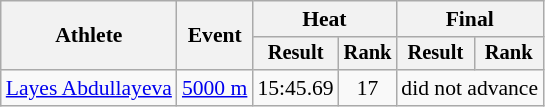<table class="wikitable" style="font-size:90%">
<tr>
<th rowspan="2">Athlete</th>
<th rowspan="2">Event</th>
<th colspan="2">Heat</th>
<th colspan="2">Final</th>
</tr>
<tr style="font-size:95%">
<th>Result</th>
<th>Rank</th>
<th>Result</th>
<th>Rank</th>
</tr>
<tr align=center>
<td align=left><a href='#'>Layes Abdullayeva</a></td>
<td align=left><a href='#'>5000 m</a></td>
<td>15:45.69</td>
<td>17</td>
<td colspan=2>did not advance</td>
</tr>
</table>
